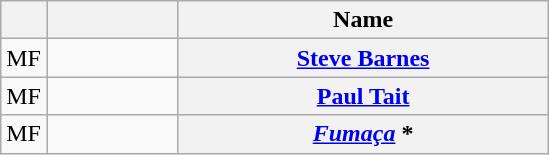<table class="wikitable plainrowheaders" style="text-align:center;">
<tr>
<th scope="col"></th>
<th scope="col" style="width:5em;"></th>
<th scope="col" style="width:15em;">Name</th>
</tr>
<tr>
<td>MF</td>
<td align="left"></td>
<th scope="row"><a href='#'>Steve Barnes</a> </th>
</tr>
<tr>
<td>MF</td>
<td align="left"></td>
<th scope="row"><a href='#'>Paul Tait</a> </th>
</tr>
<tr>
<td>MF</td>
<td align="left"></td>
<th scope="row"><em><a href='#'>Fumaça</a></em> *</th>
</tr>
</table>
